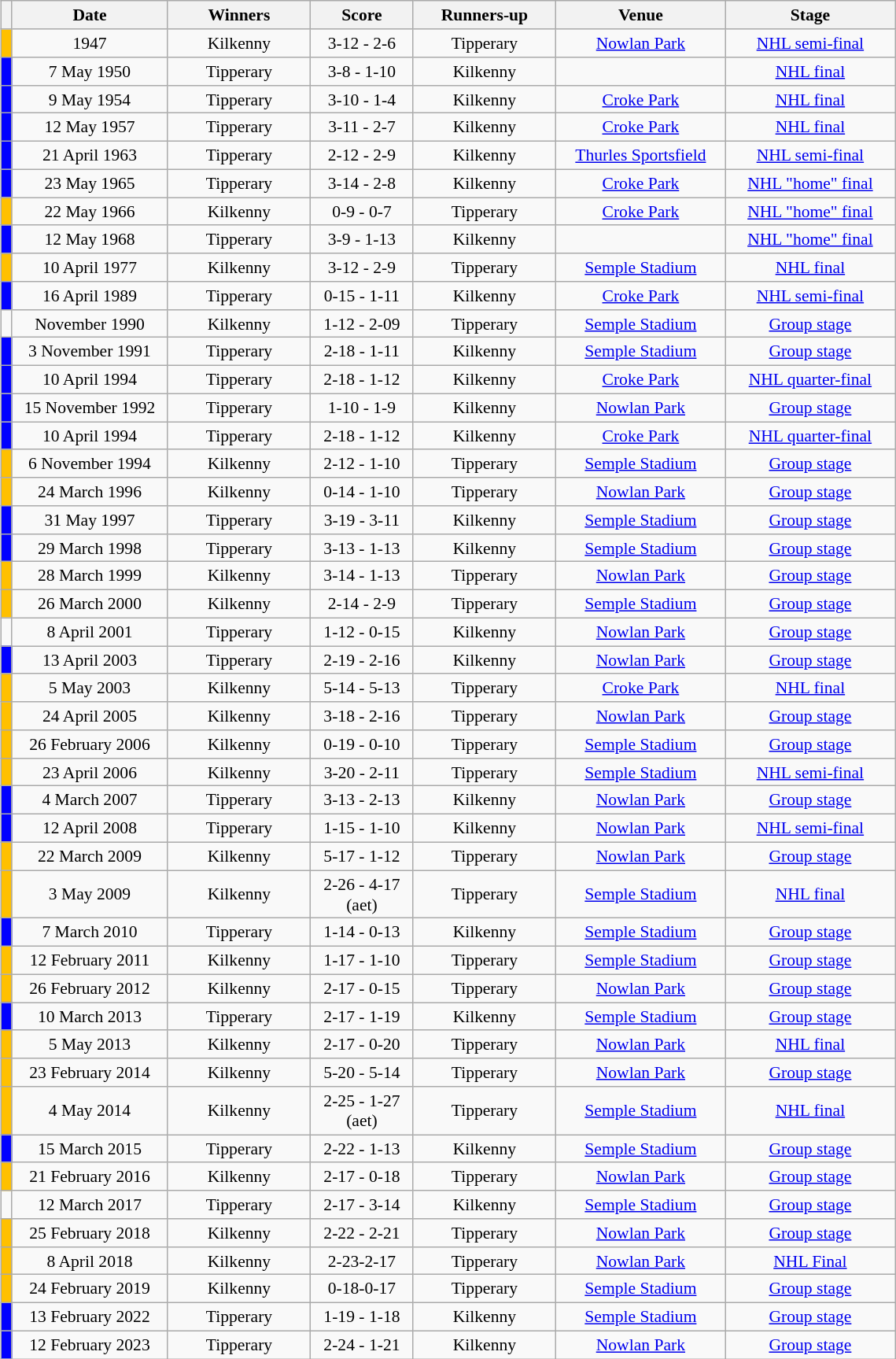<table class="wikitable" style="font-size:90%;text-align:center;margin-left:1em;float:right" width=60%;>
<tr>
<th width=1></th>
<th width=110>Date</th>
<th width=100>Winners</th>
<th width=70>Score</th>
<th width=100>Runners-up</th>
<th width=120>Venue</th>
<th width=120>Stage</th>
</tr>
<tr>
<td style="background-color:#FFC000"></td>
<td>1947</td>
<td>Kilkenny</td>
<td>3-12 - 2-6</td>
<td>Tipperary</td>
<td><a href='#'>Nowlan Park</a></td>
<td><a href='#'>NHL semi-final</a></td>
</tr>
<tr>
<td style="background-color:blue"></td>
<td>7 May 1950</td>
<td>Tipperary</td>
<td>3-8 - 1-10</td>
<td>Kilkenny</td>
<td></td>
<td><a href='#'>NHL final</a></td>
</tr>
<tr>
<td style="background-color:blue"></td>
<td>9 May 1954</td>
<td>Tipperary</td>
<td>3-10 - 1-4</td>
<td>Kilkenny</td>
<td><a href='#'>Croke Park</a></td>
<td><a href='#'>NHL final</a></td>
</tr>
<tr>
<td style="background-color:blue"></td>
<td>12 May 1957</td>
<td>Tipperary</td>
<td>3-11 - 2-7</td>
<td>Kilkenny</td>
<td><a href='#'>Croke Park</a></td>
<td><a href='#'>NHL final</a></td>
</tr>
<tr>
<td style="background-color:blue"></td>
<td>21 April 1963</td>
<td>Tipperary</td>
<td>2-12 - 2-9</td>
<td>Kilkenny</td>
<td><a href='#'>Thurles Sportsfield</a></td>
<td><a href='#'>NHL semi-final</a></td>
</tr>
<tr>
<td style="background-color:blue"></td>
<td>23 May 1965</td>
<td>Tipperary</td>
<td>3-14 - 2-8</td>
<td>Kilkenny</td>
<td><a href='#'>Croke Park</a></td>
<td><a href='#'>NHL "home" final</a></td>
</tr>
<tr>
<td style="background-color:#FFC000"></td>
<td>22 May 1966</td>
<td>Kilkenny</td>
<td>0-9 - 0-7</td>
<td>Tipperary</td>
<td><a href='#'>Croke Park</a></td>
<td><a href='#'>NHL "home" final</a></td>
</tr>
<tr>
<td style="background-color:blue"></td>
<td>12 May 1968</td>
<td>Tipperary</td>
<td>3-9 - 1-13</td>
<td>Kilkenny</td>
<td></td>
<td><a href='#'>NHL "home" final</a></td>
</tr>
<tr>
<td style="background-color:#FFC000"></td>
<td>10 April 1977</td>
<td>Kilkenny</td>
<td>3-12 - 2-9</td>
<td>Tipperary</td>
<td><a href='#'>Semple Stadium</a></td>
<td><a href='#'>NHL final</a></td>
</tr>
<tr>
<td style="background-color:blue"></td>
<td>16 April 1989</td>
<td>Tipperary</td>
<td>0-15 - 1-11</td>
<td>Kilkenny</td>
<td><a href='#'>Croke Park</a></td>
<td><a href='#'>NHL semi-final</a></td>
</tr>
<tr>
<td></td>
<td>November 1990</td>
<td>Kilkenny</td>
<td>1-12 - 2-09</td>
<td>Tipperary</td>
<td><a href='#'>Semple Stadium</a></td>
<td><a href='#'>Group stage</a></td>
</tr>
<tr>
<td style="background-color:blue"></td>
<td>3 November 1991</td>
<td>Tipperary</td>
<td>2-18 - 1-11</td>
<td>Kilkenny</td>
<td><a href='#'>Semple Stadium</a></td>
<td><a href='#'>Group stage</a></td>
</tr>
<tr>
<td style="background-color:blue"></td>
<td>10 April 1994</td>
<td>Tipperary</td>
<td>2-18 - 1-12</td>
<td>Kilkenny</td>
<td><a href='#'>Croke Park</a></td>
<td><a href='#'>NHL quarter-final</a></td>
</tr>
<tr>
<td style="background-color:blue"></td>
<td>15 November 1992</td>
<td>Tipperary</td>
<td>1-10 - 1-9</td>
<td>Kilkenny</td>
<td><a href='#'>Nowlan Park</a></td>
<td><a href='#'>Group stage</a></td>
</tr>
<tr>
<td style="background-color:blue"></td>
<td>10 April 1994</td>
<td>Tipperary</td>
<td>2-18 - 1-12</td>
<td>Kilkenny</td>
<td><a href='#'>Croke Park</a></td>
<td><a href='#'>NHL quarter-final</a></td>
</tr>
<tr>
<td style="background-color:#FFC000"></td>
<td>6 November 1994</td>
<td>Kilkenny</td>
<td>2-12 - 1-10</td>
<td>Tipperary</td>
<td><a href='#'>Semple Stadium</a></td>
<td><a href='#'>Group stage</a></td>
</tr>
<tr>
<td style="background-color:#FFC000"></td>
<td>24 March 1996</td>
<td>Kilkenny</td>
<td>0-14 - 1-10</td>
<td>Tipperary</td>
<td><a href='#'>Nowlan Park</a></td>
<td><a href='#'>Group stage</a></td>
</tr>
<tr>
<td style="background-color:blue"></td>
<td>31 May 1997</td>
<td>Tipperary</td>
<td>3-19 - 3-11</td>
<td>Kilkenny</td>
<td><a href='#'>Semple Stadium</a></td>
<td><a href='#'>Group stage</a></td>
</tr>
<tr>
<td style="background-color:blue"></td>
<td>29 March 1998</td>
<td>Tipperary</td>
<td>3-13 - 1-13</td>
<td>Kilkenny</td>
<td><a href='#'>Semple Stadium</a></td>
<td><a href='#'>Group stage</a></td>
</tr>
<tr>
<td style="background-color:#FFC000"></td>
<td>28 March 1999</td>
<td>Kilkenny</td>
<td>3-14 - 1-13</td>
<td>Tipperary</td>
<td><a href='#'>Nowlan Park</a></td>
<td><a href='#'>Group stage</a></td>
</tr>
<tr>
<td style="background-color:#FFC000"></td>
<td>26 March 2000</td>
<td>Kilkenny</td>
<td>2-14 - 2-9</td>
<td>Tipperary</td>
<td><a href='#'>Semple Stadium</a></td>
<td><a href='#'>Group stage</a></td>
</tr>
<tr>
<td></td>
<td>8 April 2001</td>
<td>Tipperary</td>
<td>1-12 - 0-15</td>
<td>Kilkenny</td>
<td><a href='#'>Nowlan Park</a></td>
<td><a href='#'>Group stage</a></td>
</tr>
<tr>
<td style="background-color:blue"></td>
<td>13 April 2003</td>
<td>Tipperary</td>
<td>2-19 - 2-16</td>
<td>Kilkenny</td>
<td><a href='#'>Nowlan Park</a></td>
<td><a href='#'>Group stage</a></td>
</tr>
<tr>
<td style="background-color:#FFC000"></td>
<td>5 May 2003</td>
<td>Kilkenny</td>
<td>5-14 - 5-13</td>
<td>Tipperary</td>
<td><a href='#'>Croke Park</a></td>
<td><a href='#'>NHL final</a></td>
</tr>
<tr>
<td style="background-color:#FFC000"></td>
<td>24 April 2005</td>
<td>Kilkenny</td>
<td>3-18 - 2-16</td>
<td>Tipperary</td>
<td><a href='#'>Nowlan Park</a></td>
<td><a href='#'>Group stage</a></td>
</tr>
<tr>
<td style="background-color:#FFC000"></td>
<td>26 February 2006</td>
<td>Kilkenny</td>
<td>0-19 - 0-10</td>
<td>Tipperary</td>
<td><a href='#'>Semple Stadium</a></td>
<td><a href='#'>Group stage</a></td>
</tr>
<tr>
<td style="background-color:#FFC000"></td>
<td>23 April 2006</td>
<td>Kilkenny</td>
<td>3-20 - 2-11</td>
<td>Tipperary</td>
<td><a href='#'>Semple Stadium</a></td>
<td><a href='#'>NHL semi-final</a></td>
</tr>
<tr>
<td style="background-color:blue"></td>
<td>4 March 2007</td>
<td>Tipperary</td>
<td>3-13 - 2-13</td>
<td>Kilkenny</td>
<td><a href='#'>Nowlan Park</a></td>
<td><a href='#'>Group stage</a></td>
</tr>
<tr>
<td style="background-color:blue"></td>
<td>12 April 2008</td>
<td>Tipperary</td>
<td>1-15 - 1-10</td>
<td>Kilkenny</td>
<td><a href='#'>Nowlan Park</a></td>
<td><a href='#'>NHL semi-final</a></td>
</tr>
<tr>
<td style="background-color:#FFC000"></td>
<td>22 March 2009</td>
<td>Kilkenny</td>
<td>5-17 - 1-12</td>
<td>Tipperary</td>
<td><a href='#'>Nowlan Park</a></td>
<td><a href='#'>Group stage</a></td>
</tr>
<tr>
<td style="background-color:#FFC000"></td>
<td>3 May 2009</td>
<td>Kilkenny</td>
<td>2-26 - 4-17<br>(aet)</td>
<td>Tipperary</td>
<td><a href='#'>Semple Stadium</a></td>
<td><a href='#'>NHL final</a></td>
</tr>
<tr>
<td style="background-color:blue"></td>
<td>7 March 2010</td>
<td>Tipperary</td>
<td>1-14 - 0-13</td>
<td>Kilkenny</td>
<td><a href='#'>Semple Stadium</a></td>
<td><a href='#'>Group stage</a></td>
</tr>
<tr>
<td style="background-color:#FFC000"></td>
<td>12 February 2011</td>
<td>Kilkenny</td>
<td>1-17 - 1-10</td>
<td>Tipperary</td>
<td><a href='#'>Semple Stadium</a></td>
<td><a href='#'>Group stage</a></td>
</tr>
<tr>
<td style="background-color:#FFC000"></td>
<td>26 February 2012</td>
<td>Kilkenny</td>
<td>2-17 - 0-15</td>
<td>Tipperary</td>
<td><a href='#'>Nowlan Park</a></td>
<td><a href='#'>Group stage</a></td>
</tr>
<tr>
<td style="background-color:blue"></td>
<td>10 March 2013</td>
<td>Tipperary</td>
<td>2-17 - 1-19</td>
<td>Kilkenny</td>
<td><a href='#'>Semple Stadium</a></td>
<td><a href='#'>Group stage</a></td>
</tr>
<tr>
<td style="background-color:#FFC000"></td>
<td>5 May 2013</td>
<td>Kilkenny</td>
<td>2-17 - 0-20</td>
<td>Tipperary</td>
<td><a href='#'>Nowlan Park</a></td>
<td><a href='#'>NHL final</a></td>
</tr>
<tr>
<td style="background-color:#FFC000"></td>
<td>23 February 2014</td>
<td>Kilkenny</td>
<td>5-20 - 5-14</td>
<td>Tipperary</td>
<td><a href='#'>Nowlan Park</a></td>
<td><a href='#'>Group stage</a></td>
</tr>
<tr>
<td style="background-color:#FFC000"></td>
<td>4 May 2014</td>
<td>Kilkenny</td>
<td>2-25 - 1-27<br>(aet)</td>
<td>Tipperary</td>
<td><a href='#'>Semple Stadium</a></td>
<td><a href='#'>NHL final</a></td>
</tr>
<tr>
<td style="background-color:blue"></td>
<td>15 March 2015</td>
<td>Tipperary</td>
<td>2-22 - 1-13</td>
<td>Kilkenny</td>
<td><a href='#'>Semple Stadium</a></td>
<td><a href='#'>Group stage</a></td>
</tr>
<tr>
<td style="background-color:#FFC000"></td>
<td>21 February 2016</td>
<td>Kilkenny</td>
<td>2-17 - 0-18</td>
<td>Tipperary</td>
<td><a href='#'>Nowlan Park</a></td>
<td><a href='#'>Group stage</a></td>
</tr>
<tr>
<td></td>
<td>12 March 2017</td>
<td>Tipperary</td>
<td>2-17 - 3-14</td>
<td>Kilkenny</td>
<td><a href='#'>Semple Stadium</a></td>
<td><a href='#'>Group stage</a></td>
</tr>
<tr>
<td style="background-color:#FFC000"></td>
<td>25 February 2018</td>
<td>Kilkenny</td>
<td>2-22 - 2-21</td>
<td>Tipperary</td>
<td><a href='#'>Nowlan Park</a></td>
<td><a href='#'>Group stage</a></td>
</tr>
<tr>
<td style="background-color:#FFC000"></td>
<td>8 April 2018</td>
<td>Kilkenny</td>
<td>2-23-2-17</td>
<td>Tipperary</td>
<td><a href='#'>Nowlan Park</a></td>
<td><a href='#'>NHL Final</a></td>
</tr>
<tr>
<td style="background-color:#FFC000"></td>
<td>24 February 2019</td>
<td>Kilkenny</td>
<td>0-18-0-17</td>
<td>Tipperary</td>
<td><a href='#'>Semple Stadium</a></td>
<td><a href='#'>Group stage</a></td>
</tr>
<tr>
<td style="background-color:blue"></td>
<td>13 February 2022</td>
<td>Tipperary</td>
<td>1-19 - 1-18</td>
<td>Kilkenny</td>
<td><a href='#'>Semple Stadium</a></td>
<td><a href='#'>Group stage</a></td>
</tr>
<tr>
<td style="background-color:blue"></td>
<td>12 February 2023</td>
<td>Tipperary</td>
<td>2-24 - 1-21</td>
<td>Kilkenny</td>
<td><a href='#'>Nowlan Park</a></td>
<td><a href='#'>Group stage</a></td>
</tr>
</table>
